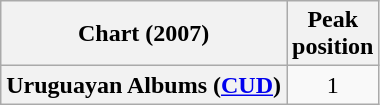<table class="wikitable sortable plainrowheaders" style="text-align:center">
<tr>
<th scope="col">Chart (2007)</th>
<th scope="col">Peak<br>position</th>
</tr>
<tr>
<th scope="row">Uruguayan Albums (<a href='#'>CUD</a>)</th>
<td style="text-align:center;">1</td>
</tr>
</table>
